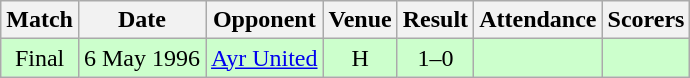<table class="wikitable" style="font-size:100%; text-align:center">
<tr>
<th>Match</th>
<th>Date</th>
<th>Opponent</th>
<th>Venue</th>
<th>Result</th>
<th>Attendance</th>
<th>Scorers</th>
</tr>
<tr style="background: #CCFFCC;">
<td>Final</td>
<td>6 May 1996</td>
<td><a href='#'>Ayr United</a></td>
<td>H</td>
<td>1–0</td>
<td></td>
<td></td>
</tr>
</table>
